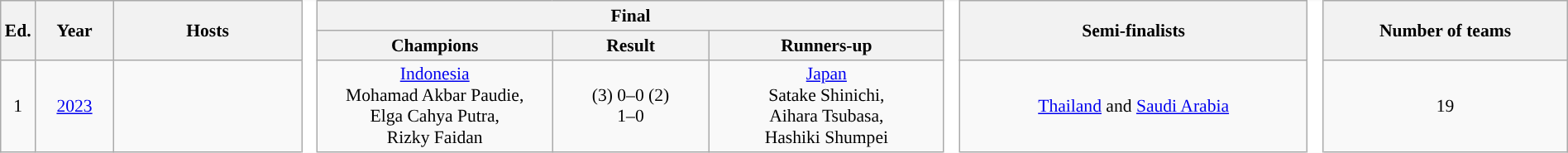<table class="wikitable sortable" style="font-size:90%; text-align:center; width:100%;">
<tr>
<th rowspan="2" style="width:2%;">Ed.</th>
<th rowspan="2" style="width:5%;">Year</th>
<th rowspan="2" style="width:12%;">Hosts</th>
<td width="1%" rowspan=21 style="background-color:#ffffff;border-top-style:hidden; border-bottom-style:hidden;"></td>
<th colspan=3>Final</th>
<td width="1%" rowspan=21 style="background-color:#ffffff;border-top-style:hidden; border-bottom-style:hidden;"></td>
<th rowspan=2>Semi-finalists</th>
<td width="1%" rowspan=21 style="background-color:#ffffff;border-top-style:hidden; border-bottom-style:hidden;"></td>
<th rowspan=2>Number of teams</th>
</tr>
<tr>
<th style="width:15%;">Champions</th>
<th style="width:10%;">Result</th>
<th style="width:15%;">Runners-up</th>
</tr>
<tr>
<td>1</td>
<td><a href='#'>2023</a></td>
<td align=left></td>
<td> <a href='#'>Indonesia</a> <br>Mohamad Akbar Paudie, <br>Elga Cahya Putra, <br>Rizky Faidan</td>
<td>(3) 0–0 (2) <br> 1–0</td>
<td> <a href='#'>Japan</a> <br>Satake Shinichi, <br>Aihara Tsubasa, <br>Hashiki Shumpei</td>
<td> <a href='#'>Thailand</a> and  <a href='#'>Saudi Arabia</a></td>
<td>19</td>
</tr>
</table>
